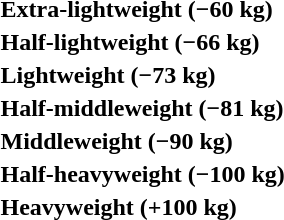<table>
<tr>
<th rowspan=2 style="text-align:left;">Extra-lightweight (−60 kg)</th>
<td rowspan=2></td>
<td rowspan=2></td>
<td></td>
</tr>
<tr>
<td></td>
</tr>
<tr>
<th rowspan=2 style="text-align:left;">Half-lightweight (−66 kg)</th>
<td rowspan=2></td>
<td rowspan=2></td>
<td></td>
</tr>
<tr>
<td></td>
</tr>
<tr>
<th rowspan=2 style="text-align:left;">Lightweight (−73 kg)</th>
<td rowspan=2></td>
<td rowspan=2></td>
<td></td>
</tr>
<tr>
<td></td>
</tr>
<tr>
<th rowspan=2 style="text-align:left;">Half-middleweight (−81 kg)</th>
<td rowspan=2></td>
<td rowspan=2></td>
<td></td>
</tr>
<tr>
<td></td>
</tr>
<tr>
<th rowspan=2 style="text-align:left;">Middleweight (−90 kg)</th>
<td rowspan=2></td>
<td rowspan=2></td>
<td></td>
</tr>
<tr>
<td></td>
</tr>
<tr>
<th rowspan=2 style="text-align:left;">Half-heavyweight (−100 kg)</th>
<td rowspan=2></td>
<td rowspan=2></td>
<td></td>
</tr>
<tr>
<td></td>
</tr>
<tr>
<th rowspan=2 style="text-align:left;">Heavyweight (+100 kg)</th>
<td rowspan=2></td>
<td rowspan=2></td>
<td></td>
</tr>
<tr>
<td></td>
</tr>
</table>
